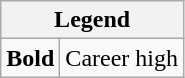<table class="wikitable mw-collapsible">
<tr>
<th colspan="2">Legend</th>
</tr>
<tr>
<td><strong>Bold</strong></td>
<td>Career high</td>
</tr>
</table>
